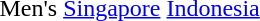<table>
<tr>
<td>Men's</td>
<td> <a href='#'>Singapore</a></td>
<td> <a href='#'>Indonesia</a></td>
<td></td>
</tr>
</table>
